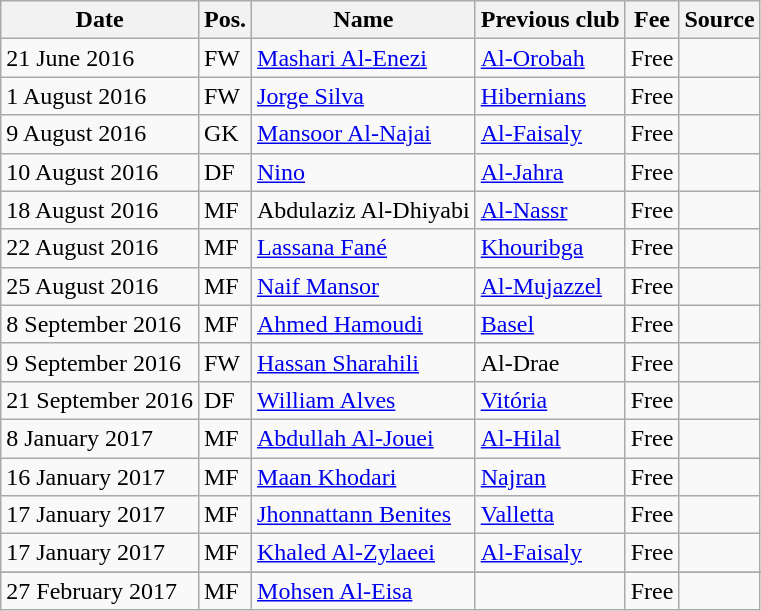<table class="wikitable" style="text-align:left">
<tr>
<th>Date</th>
<th>Pos.</th>
<th>Name</th>
<th>Previous club</th>
<th>Fee</th>
<th>Source</th>
</tr>
<tr>
<td>21 June 2016</td>
<td>FW</td>
<td> <a href='#'>Mashari Al-Enezi</a></td>
<td> <a href='#'>Al-Orobah</a></td>
<td>Free</td>
<td></td>
</tr>
<tr>
<td>1 August 2016</td>
<td>FW</td>
<td> <a href='#'>Jorge Silva</a></td>
<td> <a href='#'>Hibernians</a></td>
<td>Free</td>
<td></td>
</tr>
<tr>
<td>9 August 2016</td>
<td>GK</td>
<td> <a href='#'>Mansoor Al-Najai</a></td>
<td> <a href='#'>Al-Faisaly</a></td>
<td>Free</td>
<td></td>
</tr>
<tr>
<td>10 August 2016</td>
<td>DF</td>
<td> <a href='#'>Nino</a></td>
<td> <a href='#'>Al-Jahra</a></td>
<td>Free</td>
<td></td>
</tr>
<tr>
<td>18 August 2016</td>
<td>MF</td>
<td> Abdulaziz Al-Dhiyabi</td>
<td> <a href='#'>Al-Nassr</a></td>
<td>Free</td>
<td></td>
</tr>
<tr>
<td>22 August 2016</td>
<td>MF</td>
<td> <a href='#'>Lassana Fané</a></td>
<td> <a href='#'>Khouribga</a></td>
<td>Free</td>
<td></td>
</tr>
<tr>
<td>25 August 2016</td>
<td>MF</td>
<td> <a href='#'>Naif Mansor</a></td>
<td> <a href='#'>Al-Mujazzel</a></td>
<td>Free</td>
<td></td>
</tr>
<tr>
<td>8 September 2016</td>
<td>MF</td>
<td> <a href='#'>Ahmed Hamoudi</a></td>
<td> <a href='#'>Basel</a></td>
<td>Free</td>
<td></td>
</tr>
<tr>
<td>9 September 2016</td>
<td>FW</td>
<td> <a href='#'>Hassan Sharahili</a></td>
<td> Al-Drae</td>
<td>Free</td>
<td></td>
</tr>
<tr>
<td>21 September 2016</td>
<td>DF</td>
<td> <a href='#'>William Alves</a></td>
<td> <a href='#'>Vitória</a></td>
<td>Free</td>
<td></td>
</tr>
<tr>
<td>8 January 2017</td>
<td>MF</td>
<td> <a href='#'>Abdullah Al-Jouei</a></td>
<td> <a href='#'>Al-Hilal</a></td>
<td>Free</td>
<td></td>
</tr>
<tr>
<td>16 January 2017</td>
<td>MF</td>
<td> <a href='#'>Maan Khodari</a></td>
<td> <a href='#'>Najran</a></td>
<td>Free</td>
<td></td>
</tr>
<tr>
<td>17 January 2017</td>
<td>MF</td>
<td> <a href='#'>Jhonnattann Benites</a></td>
<td> <a href='#'>Valletta</a></td>
<td>Free</td>
<td></td>
</tr>
<tr>
<td>17 January 2017</td>
<td>MF</td>
<td> <a href='#'>Khaled Al-Zylaeei</a></td>
<td> <a href='#'>Al-Faisaly</a></td>
<td>Free</td>
<td></td>
</tr>
<tr>
</tr>
<tr>
<td>27 February 2017</td>
<td>MF</td>
<td> <a href='#'>Mohsen Al-Eisa</a></td>
<td></td>
<td>Free</td>
<td></td>
</tr>
</table>
